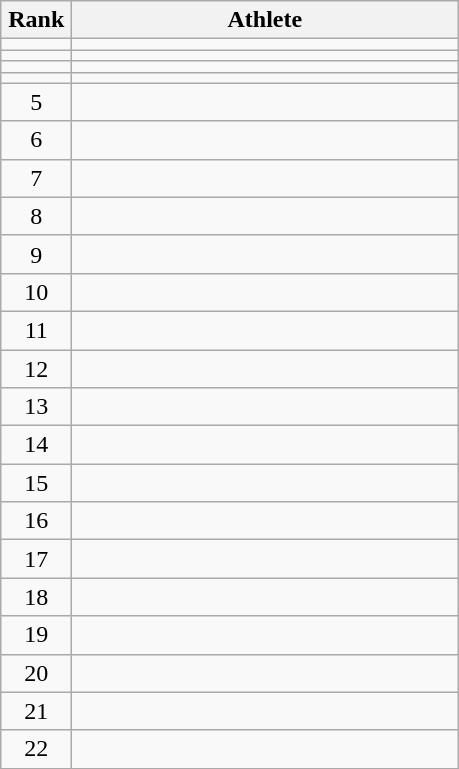<table class="wikitable" style="text-align: center;">
<tr>
<th width=40>Rank</th>
<th width=250>Athlete</th>
</tr>
<tr>
<td></td>
<td align=left></td>
</tr>
<tr>
<td></td>
<td align=left></td>
</tr>
<tr>
<td></td>
<td align=left></td>
</tr>
<tr>
<td></td>
<td align=left></td>
</tr>
<tr>
<td>5</td>
<td align=left></td>
</tr>
<tr>
<td>6</td>
<td align=left></td>
</tr>
<tr>
<td>7</td>
<td align=left></td>
</tr>
<tr>
<td>8</td>
<td align=left></td>
</tr>
<tr>
<td>9</td>
<td align=left></td>
</tr>
<tr>
<td>10</td>
<td align=left></td>
</tr>
<tr>
<td>11</td>
<td align=left></td>
</tr>
<tr>
<td>12</td>
<td align=left></td>
</tr>
<tr>
<td>13</td>
<td align=left></td>
</tr>
<tr>
<td>14</td>
<td align=left></td>
</tr>
<tr>
<td>15</td>
<td align=left></td>
</tr>
<tr>
<td>16</td>
<td align=left></td>
</tr>
<tr>
<td>17</td>
<td align=left></td>
</tr>
<tr>
<td>18</td>
<td align=left></td>
</tr>
<tr>
<td>19</td>
<td align=left></td>
</tr>
<tr>
<td>20</td>
<td align=left></td>
</tr>
<tr>
<td>21</td>
<td align=left></td>
</tr>
<tr>
<td>22</td>
<td align=left></td>
</tr>
</table>
